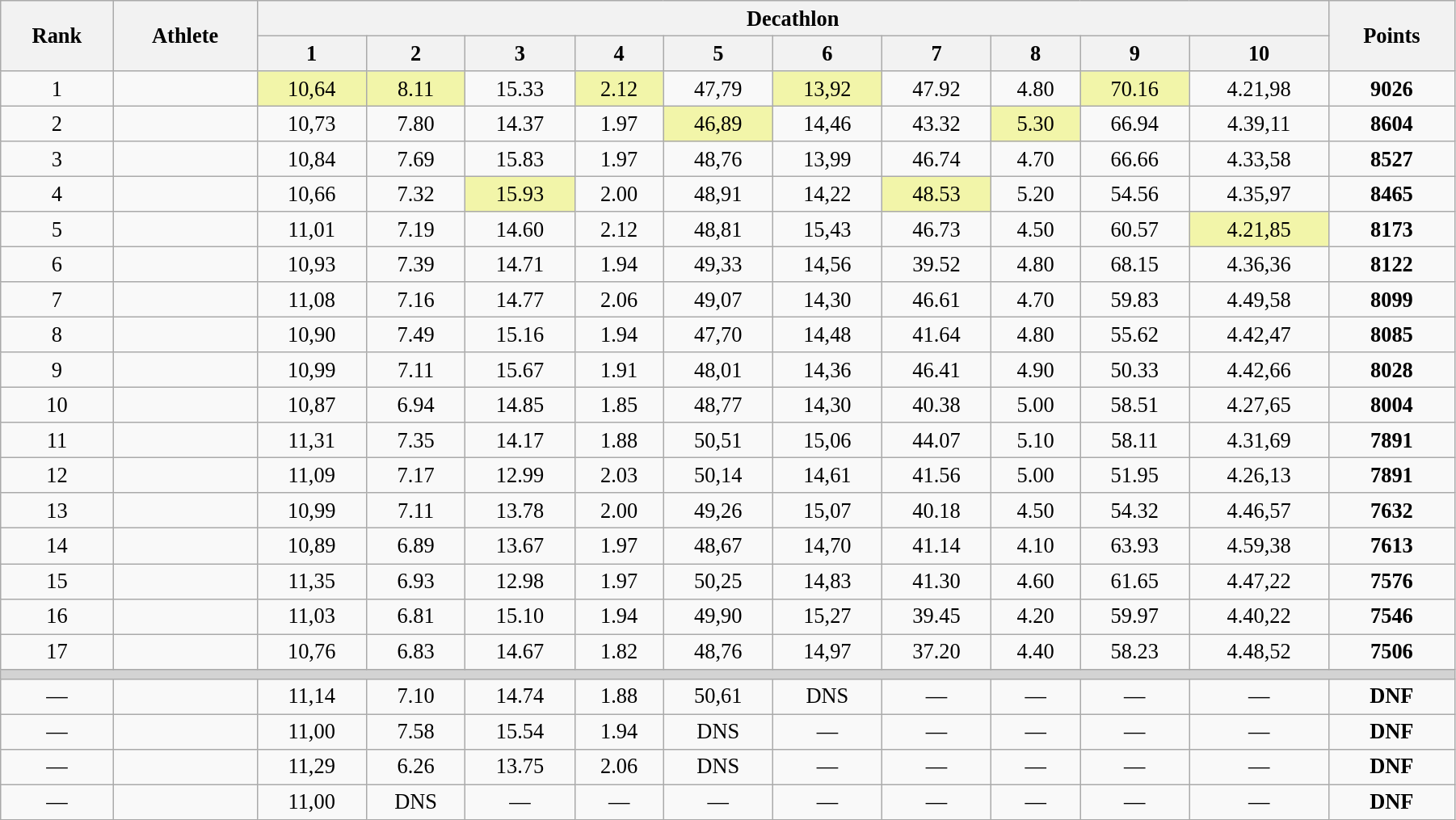<table class="wikitable" style=" text-align:center; font-size:110%;" width="95%">
<tr>
<th rowspan="2">Rank</th>
<th rowspan="2">Athlete</th>
<th colspan="10">Decathlon</th>
<th rowspan="2">Points</th>
</tr>
<tr>
<th>1</th>
<th>2</th>
<th>3</th>
<th>4</th>
<th>5</th>
<th>6</th>
<th>7</th>
<th>8</th>
<th>9</th>
<th>10</th>
</tr>
<tr>
<td>1</td>
<td align=left></td>
<td bgcolor=#F2F5A9>10,64</td>
<td bgcolor=#F2F5A9>8.11</td>
<td>15.33</td>
<td bgcolor=#F2F5A9>2.12</td>
<td>47,79</td>
<td bgcolor=#F2F5A9>13,92</td>
<td>47.92</td>
<td>4.80</td>
<td bgcolor=#F2F5A9>70.16</td>
<td>4.21,98</td>
<td><strong>9026</strong> </td>
</tr>
<tr>
<td>2</td>
<td align=left></td>
<td>10,73</td>
<td>7.80</td>
<td>14.37</td>
<td>1.97</td>
<td bgcolor=#F2F5A9>46,89</td>
<td>14,46</td>
<td>43.32</td>
<td bgcolor=#F2F5A9>5.30</td>
<td>66.94</td>
<td>4.39,11</td>
<td><strong>8604</strong></td>
</tr>
<tr>
<td>3</td>
<td align=left></td>
<td>10,84</td>
<td>7.69</td>
<td>15.83</td>
<td>1.97</td>
<td>48,76</td>
<td>13,99</td>
<td>46.74</td>
<td>4.70</td>
<td>66.66</td>
<td>4.33,58</td>
<td><strong>8527</strong></td>
</tr>
<tr>
<td>4</td>
<td align=left></td>
<td>10,66</td>
<td>7.32</td>
<td bgcolor=#F2F5A9>15.93</td>
<td>2.00</td>
<td>48,91</td>
<td>14,22</td>
<td bgcolor=#F2F5A9>48.53</td>
<td>5.20</td>
<td>54.56</td>
<td>4.35,97</td>
<td><strong>8465</strong></td>
</tr>
<tr>
<td>5</td>
<td align=left></td>
<td>11,01</td>
<td>7.19</td>
<td>14.60</td>
<td>2.12</td>
<td>48,81</td>
<td>15,43</td>
<td>46.73</td>
<td>4.50</td>
<td>60.57</td>
<td bgcolor=#F2F5A9>4.21,85</td>
<td><strong>8173</strong></td>
</tr>
<tr>
<td>6</td>
<td align=left></td>
<td>10,93</td>
<td>7.39</td>
<td>14.71</td>
<td>1.94</td>
<td>49,33</td>
<td>14,56</td>
<td>39.52</td>
<td>4.80</td>
<td>68.15</td>
<td>4.36,36</td>
<td><strong>8122</strong></td>
</tr>
<tr>
<td>7</td>
<td align=left></td>
<td>11,08</td>
<td>7.16</td>
<td>14.77</td>
<td>2.06</td>
<td>49,07</td>
<td>14,30</td>
<td>46.61</td>
<td>4.70</td>
<td>59.83</td>
<td>4.49,58</td>
<td><strong>8099</strong></td>
</tr>
<tr>
<td>8</td>
<td align=left></td>
<td>10,90</td>
<td>7.49</td>
<td>15.16</td>
<td>1.94</td>
<td>47,70</td>
<td>14,48</td>
<td>41.64</td>
<td>4.80</td>
<td>55.62</td>
<td>4.42,47</td>
<td><strong>8085</strong></td>
</tr>
<tr>
<td>9</td>
<td align=left></td>
<td>10,99</td>
<td>7.11</td>
<td>15.67</td>
<td>1.91</td>
<td>48,01</td>
<td>14,36</td>
<td>46.41</td>
<td>4.90</td>
<td>50.33</td>
<td>4.42,66</td>
<td><strong>8028</strong></td>
</tr>
<tr>
<td>10</td>
<td align=left></td>
<td>10,87</td>
<td>6.94</td>
<td>14.85</td>
<td>1.85</td>
<td>48,77</td>
<td>14,30</td>
<td>40.38</td>
<td>5.00</td>
<td>58.51</td>
<td>4.27,65</td>
<td><strong>8004</strong></td>
</tr>
<tr>
<td>11</td>
<td align=left></td>
<td>11,31</td>
<td>7.35</td>
<td>14.17</td>
<td>1.88</td>
<td>50,51</td>
<td>15,06</td>
<td>44.07</td>
<td>5.10</td>
<td>58.11</td>
<td>4.31,69</td>
<td><strong>7891</strong></td>
</tr>
<tr>
<td>12</td>
<td align=left></td>
<td>11,09</td>
<td>7.17</td>
<td>12.99</td>
<td>2.03</td>
<td>50,14</td>
<td>14,61</td>
<td>41.56</td>
<td>5.00</td>
<td>51.95</td>
<td>4.26,13</td>
<td><strong>7891</strong></td>
</tr>
<tr>
<td>13</td>
<td align=left></td>
<td>10,99</td>
<td>7.11</td>
<td>13.78</td>
<td>2.00</td>
<td>49,26</td>
<td>15,07</td>
<td>40.18</td>
<td>4.50</td>
<td>54.32</td>
<td>4.46,57</td>
<td><strong>7632</strong></td>
</tr>
<tr>
<td>14</td>
<td align=left></td>
<td>10,89</td>
<td>6.89</td>
<td>13.67</td>
<td>1.97</td>
<td>48,67</td>
<td>14,70</td>
<td>41.14</td>
<td>4.10</td>
<td>63.93</td>
<td>4.59,38</td>
<td><strong>7613</strong></td>
</tr>
<tr>
<td>15</td>
<td align=left></td>
<td>11,35</td>
<td>6.93</td>
<td>12.98</td>
<td>1.97</td>
<td>50,25</td>
<td>14,83</td>
<td>41.30</td>
<td>4.60</td>
<td>61.65</td>
<td>4.47,22</td>
<td><strong>7576</strong></td>
</tr>
<tr>
<td>16</td>
<td align=left></td>
<td>11,03</td>
<td>6.81</td>
<td>15.10</td>
<td>1.94</td>
<td>49,90</td>
<td>15,27</td>
<td>39.45</td>
<td>4.20</td>
<td>59.97</td>
<td>4.40,22</td>
<td><strong>7546</strong></td>
</tr>
<tr>
<td>17</td>
<td align=left></td>
<td>10,76</td>
<td>6.83</td>
<td>14.67</td>
<td>1.82</td>
<td>48,76</td>
<td>14,97</td>
<td>37.20</td>
<td>4.40</td>
<td>58.23</td>
<td>4.48,52</td>
<td><strong>7506</strong></td>
</tr>
<tr>
<td colspan=13 bgcolor=lightgray></td>
</tr>
<tr>
<td>—</td>
<td align=left></td>
<td>11,14</td>
<td>7.10</td>
<td>14.74</td>
<td>1.88</td>
<td>50,61</td>
<td>DNS</td>
<td>—</td>
<td>—</td>
<td>—</td>
<td>—</td>
<td><strong>DNF</strong></td>
</tr>
<tr>
<td>—</td>
<td align=left></td>
<td>11,00</td>
<td>7.58</td>
<td>15.54</td>
<td>1.94</td>
<td>DNS</td>
<td>—</td>
<td>—</td>
<td>—</td>
<td>—</td>
<td>—</td>
<td><strong>DNF</strong></td>
</tr>
<tr>
<td>—</td>
<td align=left></td>
<td>11,29</td>
<td>6.26</td>
<td>13.75</td>
<td>2.06</td>
<td>DNS</td>
<td>—</td>
<td>—</td>
<td>—</td>
<td>—</td>
<td>—</td>
<td><strong>DNF</strong></td>
</tr>
<tr>
<td>—</td>
<td align=left></td>
<td>11,00</td>
<td>DNS</td>
<td>—</td>
<td>—</td>
<td>—</td>
<td>—</td>
<td>—</td>
<td>—</td>
<td>—</td>
<td>—</td>
<td><strong>DNF</strong></td>
</tr>
</table>
